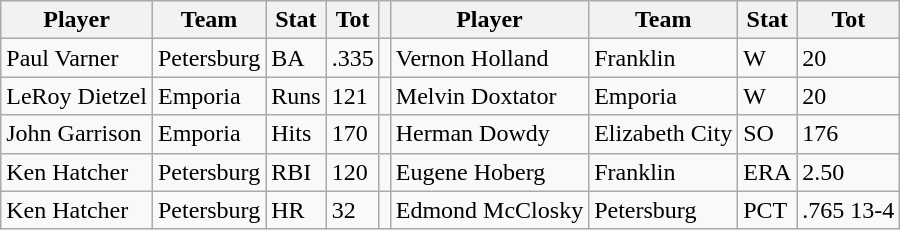<table class="wikitable">
<tr>
<th>Player</th>
<th>Team</th>
<th>Stat</th>
<th>Tot</th>
<th></th>
<th>Player</th>
<th>Team</th>
<th>Stat</th>
<th>Tot</th>
</tr>
<tr>
<td>Paul Varner</td>
<td>Petersburg</td>
<td>BA</td>
<td>.335</td>
<td></td>
<td>Vernon Holland</td>
<td>Franklin</td>
<td>W</td>
<td>20</td>
</tr>
<tr>
<td>LeRoy Dietzel</td>
<td>Emporia</td>
<td>Runs</td>
<td>121</td>
<td></td>
<td>Melvin Doxtator</td>
<td>Emporia</td>
<td>W</td>
<td>20</td>
</tr>
<tr>
<td>John Garrison</td>
<td>Emporia</td>
<td>Hits</td>
<td>170</td>
<td></td>
<td>Herman Dowdy</td>
<td>Elizabeth City</td>
<td>SO</td>
<td>176</td>
</tr>
<tr>
<td>Ken Hatcher</td>
<td>Petersburg</td>
<td>RBI</td>
<td>120</td>
<td></td>
<td>Eugene Hoberg</td>
<td>Franklin</td>
<td>ERA</td>
<td>2.50</td>
</tr>
<tr>
<td>Ken Hatcher</td>
<td>Petersburg</td>
<td>HR</td>
<td>32</td>
<td></td>
<td>Edmond McClosky</td>
<td>Petersburg</td>
<td>PCT</td>
<td>.765 13-4</td>
</tr>
</table>
